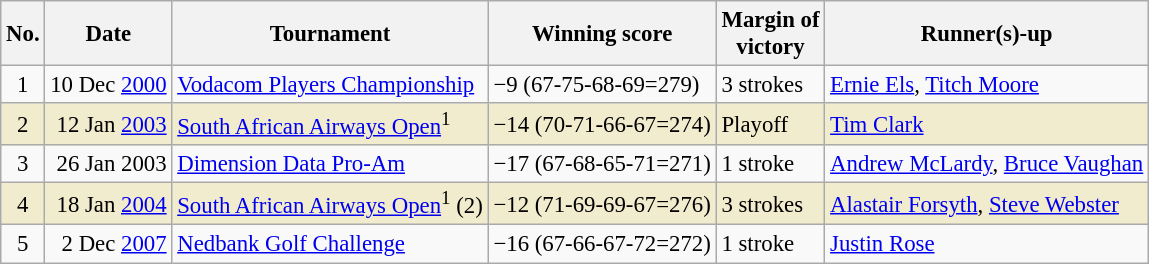<table class="wikitable" style="font-size:95%;">
<tr>
<th>No.</th>
<th>Date</th>
<th>Tournament</th>
<th>Winning score</th>
<th>Margin of<br>victory</th>
<th>Runner(s)-up</th>
</tr>
<tr>
<td align=center>1</td>
<td align=right>10 Dec <a href='#'>2000</a></td>
<td><a href='#'>Vodacom Players Championship</a></td>
<td>−9 (67-75-68-69=279)</td>
<td>3 strokes</td>
<td> <a href='#'>Ernie Els</a>,  <a href='#'>Titch Moore</a></td>
</tr>
<tr style="background:#f2ecce;">
<td align=center>2</td>
<td align=right>12 Jan <a href='#'>2003</a></td>
<td><a href='#'>South African Airways Open</a><sup>1</sup></td>
<td>−14 (70-71-66-67=274)</td>
<td>Playoff</td>
<td> <a href='#'>Tim Clark</a></td>
</tr>
<tr>
<td align=center>3</td>
<td align=right>26 Jan 2003</td>
<td><a href='#'>Dimension Data Pro-Am</a></td>
<td>−17 (67-68-65-71=271)</td>
<td>1 stroke</td>
<td> <a href='#'>Andrew McLardy</a>,  <a href='#'>Bruce Vaughan</a></td>
</tr>
<tr style="background:#f2ecce;">
<td align=center>4</td>
<td align=right>18 Jan <a href='#'>2004</a></td>
<td><a href='#'>South African Airways Open</a><sup>1</sup> (2)</td>
<td>−12 (71-69-69-67=276)</td>
<td>3 strokes</td>
<td> <a href='#'>Alastair Forsyth</a>,  <a href='#'>Steve Webster</a></td>
</tr>
<tr>
<td align=center>5</td>
<td align=right>2 Dec <a href='#'>2007</a></td>
<td><a href='#'>Nedbank Golf Challenge</a></td>
<td>−16 (67-66-67-72=272)</td>
<td>1 stroke</td>
<td> <a href='#'>Justin Rose</a></td>
</tr>
</table>
